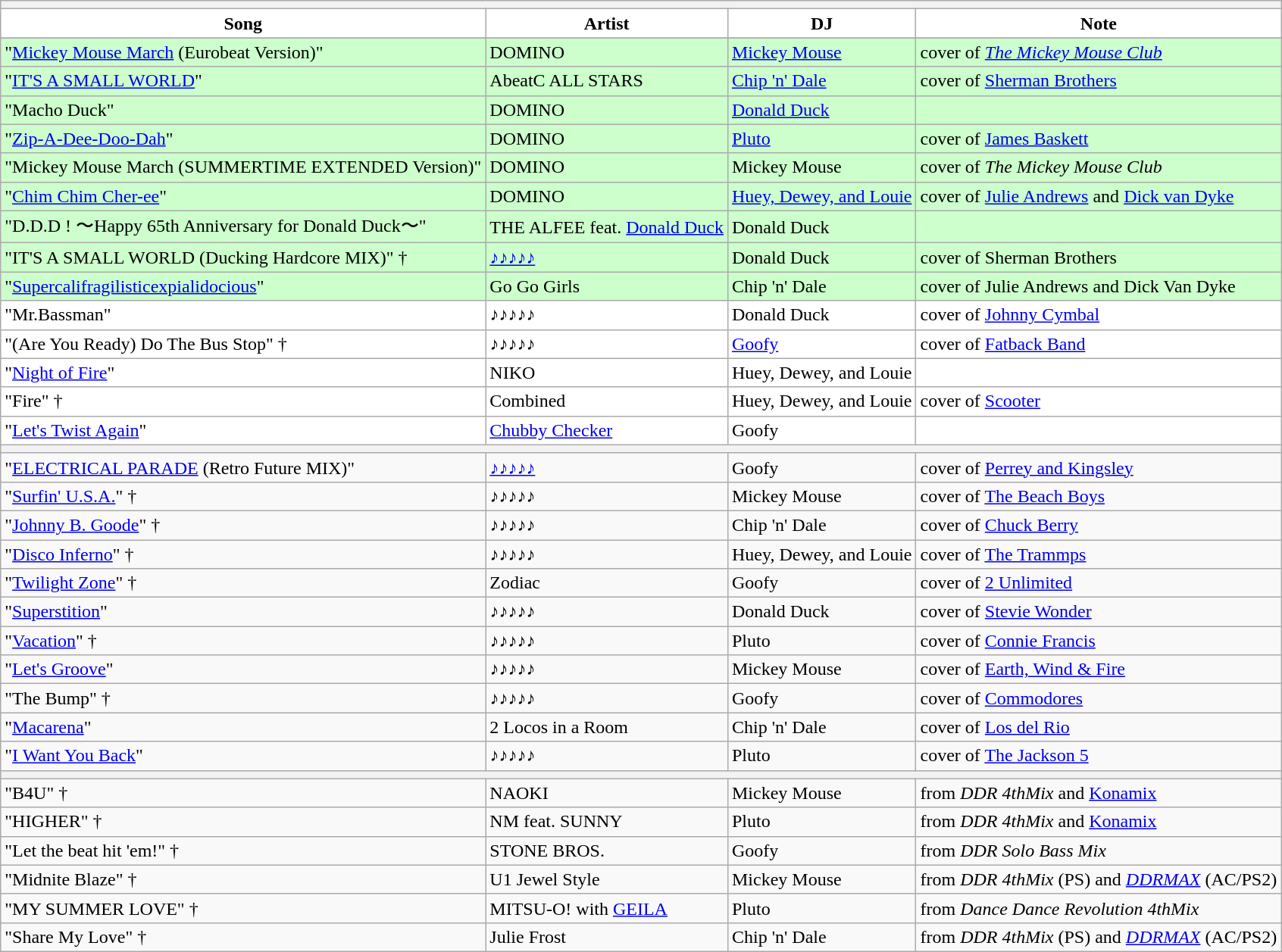<table class="wikitable sortable">
<tr>
<th colspan="4"></th>
</tr>
<tr>
<th style="background:#fff;">Song</th>
<th style="background:#fff;">Artist</th>
<th style="background:#fff;">DJ</th>
<th style="background:#fff;">Note</th>
</tr>
<tr>
</tr>
<tr style="background:#ccffcc;">
<td>"<a href='#'>Mickey Mouse March</a> (Eurobeat Version)"</td>
<td>DOMINO</td>
<td><a href='#'>Mickey Mouse</a></td>
<td>cover of <em><a href='#'>The Mickey Mouse Club</a></em></td>
</tr>
<tr style="background:#ccffcc;">
<td>"<a href='#'>IT'S A SMALL WORLD</a>"</td>
<td>AbeatC ALL STARS</td>
<td><a href='#'>Chip 'n' Dale</a></td>
<td>cover of <a href='#'>Sherman Brothers</a></td>
</tr>
<tr style="background:#ccffcc;">
<td>"Macho Duck"</td>
<td>DOMINO</td>
<td><a href='#'>Donald Duck</a></td>
<td></td>
</tr>
<tr style="background:#ccffcc;">
<td>"<a href='#'>Zip-A-Dee-Doo-Dah</a>"</td>
<td>DOMINO</td>
<td><a href='#'>Pluto</a></td>
<td>cover of <a href='#'>James Baskett</a></td>
</tr>
<tr style="background:#ccffcc;">
<td>"Mickey Mouse March (SUMMERTIME EXTENDED Version)"</td>
<td>DOMINO</td>
<td>Mickey Mouse</td>
<td>cover of <em>The Mickey Mouse Club</em></td>
</tr>
<tr style="background:#ccffcc;">
<td>"<a href='#'>Chim Chim Cher-ee</a>"</td>
<td>DOMINO</td>
<td><a href='#'>Huey, Dewey, and Louie</a></td>
<td>cover of <a href='#'>Julie Andrews</a> and <a href='#'>Dick van Dyke</a></td>
</tr>
<tr style="background:#ccffcc;">
<td>"D.D.D ! 〜Happy 65th Anniversary for Donald Duck〜"</td>
<td>THE ALFEE feat. <a href='#'>Donald Duck</a></td>
<td>Donald Duck</td>
<td></td>
</tr>
<tr style="background:#ccffcc;">
<td>"IT'S A SMALL WORLD (Ducking Hardcore MIX)" †</td>
<td><a href='#'>♪♪♪♪♪</a></td>
<td>Donald Duck</td>
<td>cover of Sherman Brothers</td>
</tr>
<tr style="background:#ccffcc;">
<td>"<a href='#'>Supercalifragilisticexpialidocious</a>"</td>
<td>Go Go Girls</td>
<td>Chip 'n' Dale</td>
<td>cover of Julie Andrews and Dick Van Dyke</td>
</tr>
<tr style="background:#ffffff;">
<td>"Mr.Bassman"</td>
<td>♪♪♪♪♪</td>
<td>Donald Duck</td>
<td>cover of <a href='#'>Johnny Cymbal</a></td>
</tr>
<tr style="background:#ffffff;">
<td>"(Are You Ready) Do The Bus Stop" †</td>
<td>♪♪♪♪♪</td>
<td><a href='#'>Goofy</a></td>
<td>cover of <a href='#'>Fatback Band</a></td>
</tr>
<tr style="background:#ffffff;">
<td>"<a href='#'>Night of Fire</a>"</td>
<td>NIKO</td>
<td>Huey, Dewey, and Louie</td>
<td></td>
</tr>
<tr style="background:#ffffff;">
<td>"Fire" †</td>
<td>Combined</td>
<td>Huey, Dewey, and Louie</td>
<td>cover of <a href='#'>Scooter</a></td>
</tr>
<tr style="background:#ffffff;">
<td>"<a href='#'>Let's Twist Again</a>"</td>
<td><a href='#'>Chubby Checker</a></td>
<td>Goofy</td>
<td></td>
</tr>
<tr>
<th colspan="4"></th>
</tr>
<tr>
<td>"<a href='#'>ELECTRICAL PARADE</a> (Retro Future MIX)"</td>
<td><a href='#'>♪♪♪♪♪</a></td>
<td>Goofy</td>
<td>cover of <a href='#'>Perrey and Kingsley</a></td>
</tr>
<tr>
<td>"<a href='#'>Surfin' U.S.A.</a>" †</td>
<td>♪♪♪♪♪</td>
<td>Mickey Mouse</td>
<td>cover of <a href='#'>The Beach Boys</a></td>
</tr>
<tr>
<td>"<a href='#'>Johnny B. Goode</a>" †</td>
<td>♪♪♪♪♪</td>
<td>Chip 'n' Dale</td>
<td>cover of <a href='#'>Chuck Berry</a></td>
</tr>
<tr>
<td>"<a href='#'>Disco Inferno</a>" †</td>
<td>♪♪♪♪♪</td>
<td>Huey, Dewey, and Louie</td>
<td>cover of <a href='#'>The Trammps</a></td>
</tr>
<tr>
<td>"<a href='#'>Twilight Zone</a>" †</td>
<td>Zodiac</td>
<td>Goofy</td>
<td>cover of <a href='#'>2 Unlimited</a></td>
</tr>
<tr>
<td>"<a href='#'>Superstition</a>"</td>
<td>♪♪♪♪♪</td>
<td>Donald Duck</td>
<td>cover of <a href='#'>Stevie Wonder</a></td>
</tr>
<tr>
<td>"<a href='#'>Vacation</a>" †</td>
<td>♪♪♪♪♪</td>
<td>Pluto</td>
<td>cover of <a href='#'>Connie Francis</a></td>
</tr>
<tr>
<td>"<a href='#'>Let's Groove</a>"</td>
<td>♪♪♪♪♪</td>
<td>Mickey Mouse</td>
<td>cover of <a href='#'>Earth, Wind & Fire</a></td>
</tr>
<tr>
<td>"The Bump" †</td>
<td>♪♪♪♪♪</td>
<td>Goofy</td>
<td>cover of <a href='#'>Commodores</a></td>
</tr>
<tr>
<td>"<a href='#'>Macarena</a>"</td>
<td>2 Locos in a Room</td>
<td>Chip 'n' Dale</td>
<td>cover of <a href='#'>Los del Rio</a></td>
</tr>
<tr>
<td>"<a href='#'>I Want You Back</a>"</td>
<td>♪♪♪♪♪</td>
<td>Pluto</td>
<td>cover of <a href='#'>The Jackson 5</a></td>
</tr>
<tr>
<th colspan="4"></th>
</tr>
<tr>
<td>"B4U" †</td>
<td>NAOKI</td>
<td>Mickey Mouse</td>
<td>from <em>DDR 4thMix</em> and <a href='#'>Konamix</a></td>
</tr>
<tr>
<td>"HIGHER" †</td>
<td>NM feat. SUNNY</td>
<td>Pluto</td>
<td>from <em>DDR 4thMix</em> and <a href='#'>Konamix</a></td>
</tr>
<tr>
<td>"Let the beat hit 'em!" †</td>
<td>STONE BROS.</td>
<td>Goofy</td>
<td>from <em>DDR Solo Bass Mix</em></td>
</tr>
<tr>
<td>"Midnite Blaze" †</td>
<td>U1 Jewel Style</td>
<td>Mickey Mouse</td>
<td>from <em>DDR 4thMix</em> (PS) and <em><a href='#'>DDRMAX</a></em> (AC/PS2)</td>
</tr>
<tr>
<td>"MY SUMMER LOVE" †</td>
<td>MITSU-O! with <a href='#'>GEILA</a></td>
<td>Pluto</td>
<td>from <em>Dance Dance Revolution 4thMix</em></td>
</tr>
<tr>
<td>"Share My Love" †</td>
<td>Julie Frost</td>
<td>Chip 'n' Dale</td>
<td>from <em>DDR 4thMix</em> (PS) and <em><a href='#'>DDRMAX</a></em> (AC/PS2)</td>
</tr>
</table>
